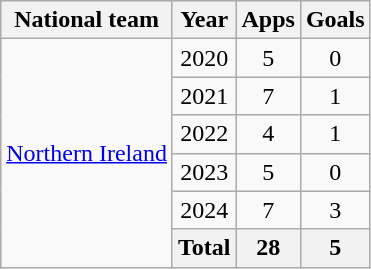<table class=wikitable style=text-align:center>
<tr>
<th>National team</th>
<th>Year</th>
<th>Apps</th>
<th>Goals</th>
</tr>
<tr>
<td rowspan=6><a href='#'>Northern Ireland</a></td>
<td>2020</td>
<td>5</td>
<td>0</td>
</tr>
<tr>
<td>2021</td>
<td>7</td>
<td>1</td>
</tr>
<tr>
<td>2022</td>
<td>4</td>
<td>1</td>
</tr>
<tr>
<td>2023</td>
<td>5</td>
<td>0</td>
</tr>
<tr>
<td>2024</td>
<td>7</td>
<td>3</td>
</tr>
<tr>
<th colspan="1">Total</th>
<th>28</th>
<th>5</th>
</tr>
</table>
